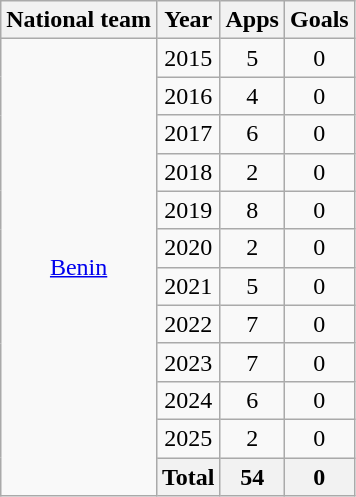<table class="wikitable" style="text-align:center">
<tr>
<th>National team</th>
<th>Year</th>
<th>Apps</th>
<th>Goals</th>
</tr>
<tr>
<td rowspan="12"><a href='#'>Benin</a></td>
<td>2015</td>
<td>5</td>
<td>0</td>
</tr>
<tr>
<td>2016</td>
<td>4</td>
<td>0</td>
</tr>
<tr>
<td>2017</td>
<td>6</td>
<td>0</td>
</tr>
<tr>
<td>2018</td>
<td>2</td>
<td>0</td>
</tr>
<tr>
<td>2019</td>
<td>8</td>
<td>0</td>
</tr>
<tr>
<td>2020</td>
<td>2</td>
<td>0</td>
</tr>
<tr>
<td>2021</td>
<td>5</td>
<td>0</td>
</tr>
<tr>
<td>2022</td>
<td>7</td>
<td>0</td>
</tr>
<tr>
<td>2023</td>
<td>7</td>
<td>0</td>
</tr>
<tr>
<td>2024</td>
<td>6</td>
<td>0</td>
</tr>
<tr>
<td>2025</td>
<td>2</td>
<td>0</td>
</tr>
<tr>
<th>Total</th>
<th>54</th>
<th>0</th>
</tr>
</table>
